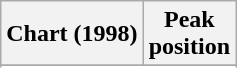<table class="wikitable sortable plainrowheaders" style="text-align:center">
<tr>
<th>Chart (1998)</th>
<th>Peak<br>position</th>
</tr>
<tr>
</tr>
<tr>
</tr>
<tr>
</tr>
<tr>
</tr>
<tr>
</tr>
<tr>
</tr>
<tr>
</tr>
</table>
